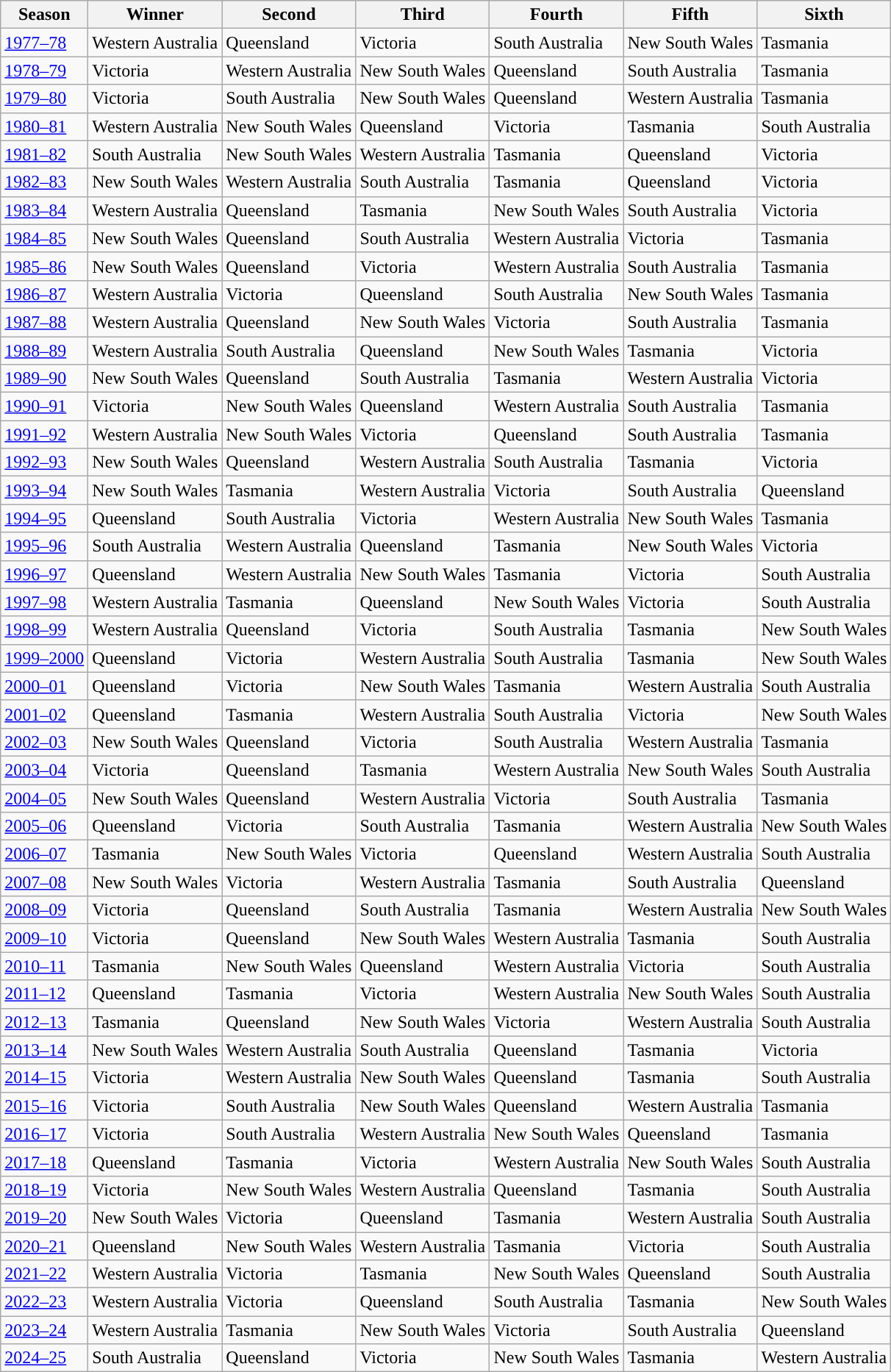<table class="wikitable">
<tr style="background:#efefef;">
<th>Season</th>
<th>Winner</th>
<th>Second</th>
<th>Third</th>
<th>Fourth</th>
<th>Fifth</th>
<th>Sixth</th>
</tr>
<tr>
<td><a href='#'>1977–78</a></td>
<td style="background-color:#">Western Australia</td>
<td style="background-color:#">Queensland</td>
<td style="background-color:#">Victoria</td>
<td style="background-color:#">South Australia</td>
<td style="background-color:#">New South Wales</td>
<td style="background-color:#">Tasmania</td>
</tr>
<tr>
<td><a href='#'>1978–79</a></td>
<td style="background-color:#">Victoria</td>
<td style="background-color:#">Western Australia</td>
<td style="background-color:#">New South Wales</td>
<td style="background-color:#">Queensland</td>
<td style="background-color:#">South Australia</td>
<td style="background-color:#">Tasmania</td>
</tr>
<tr>
<td><a href='#'>1979–80</a></td>
<td style="background-color:#">Victoria</td>
<td style="background-color:#">South Australia</td>
<td style="background-color:#">New South Wales</td>
<td style="background-color:#">Queensland</td>
<td style="background-color:#">Western Australia</td>
<td style="background-color:#">Tasmania</td>
</tr>
<tr>
<td><a href='#'>1980–81</a></td>
<td style="background-color:#">Western Australia</td>
<td style="background-color:#">New South Wales</td>
<td style="background-color:#">Queensland</td>
<td style="background-color:#">Victoria</td>
<td style="background-color:#">Tasmania</td>
<td style="background-color:#">South Australia</td>
</tr>
<tr>
<td><a href='#'>1981–82</a></td>
<td style="background-color:#">South Australia</td>
<td style="background-color:#">New South Wales</td>
<td style="background-color:#">Western Australia</td>
<td style="background-color:#">Tasmania</td>
<td style="background-color:#">Queensland</td>
<td style="background-color:#">Victoria</td>
</tr>
<tr>
<td><a href='#'>1982–83</a></td>
<td style="background-color:#">New South Wales</td>
<td style="background-color:#">Western Australia</td>
<td style="background-color:#">South Australia</td>
<td style="background-color:#">Tasmania</td>
<td style="background-color:#">Queensland</td>
<td style="background-color:#">Victoria</td>
</tr>
<tr>
<td><a href='#'>1983–84</a></td>
<td style="background-color:#">Western Australia</td>
<td style="background-color:#">Queensland</td>
<td style="background-color:#">Tasmania</td>
<td style="background-color:#">New South Wales</td>
<td style="background-color:#">South Australia</td>
<td style="background-color:#">Victoria</td>
</tr>
<tr>
<td><a href='#'>1984–85</a></td>
<td style="background-color:#">New South Wales</td>
<td style="background-color:#">Queensland</td>
<td style="background-color:#">South Australia</td>
<td style="background-color:#">Western Australia</td>
<td style="background-color:#">Victoria</td>
<td style="background-color:#">Tasmania</td>
</tr>
<tr>
<td><a href='#'>1985–86</a></td>
<td style="background-color:#">New South Wales</td>
<td style="background-color:#">Queensland</td>
<td style="background-color:#">Victoria</td>
<td style="background-color:#">Western Australia</td>
<td style="background-color:#">South Australia</td>
<td style="background-color:#">Tasmania</td>
</tr>
<tr>
<td><a href='#'>1986–87</a></td>
<td style="background-color:#">Western Australia</td>
<td style="background-color:#">Victoria</td>
<td style="background-color:#">Queensland</td>
<td style="background-color:#">South Australia</td>
<td style="background-color:#">New South Wales</td>
<td style="background-color:#">Tasmania</td>
</tr>
<tr>
<td><a href='#'>1987–88</a></td>
<td style="background-color:#">Western Australia</td>
<td style="background-color:#">Queensland</td>
<td style="background-color:#">New South Wales</td>
<td style="background-color:#">Victoria</td>
<td style="background-color:#">South Australia</td>
<td style="background-color:#">Tasmania</td>
</tr>
<tr>
<td><a href='#'>1988–89</a></td>
<td style="background-color:#">Western Australia</td>
<td style="background-color:#">South Australia</td>
<td style="background-color:#">Queensland</td>
<td style="background-color:#">New South Wales</td>
<td style="background-color:#">Tasmania</td>
<td style="background-color:#">Victoria</td>
</tr>
<tr>
<td><a href='#'>1989–90</a></td>
<td style="background-color:#">New South Wales</td>
<td style="background-color:#">Queensland</td>
<td style="background-color:#">South Australia</td>
<td style="background-color:#">Tasmania</td>
<td style="background-color:#">Western Australia</td>
<td style="background-color:#">Victoria</td>
</tr>
<tr>
<td><a href='#'>1990–91</a></td>
<td style="background-color:#">Victoria</td>
<td style="background-color:#">New South Wales</td>
<td style="background-color:#">Queensland</td>
<td style="background-color:#">Western Australia</td>
<td style="background-color:#">South Australia</td>
<td style="background-color:#">Tasmania</td>
</tr>
<tr>
<td><a href='#'>1991–92</a></td>
<td style="background-color:#">Western Australia</td>
<td style="background-color:#">New South Wales</td>
<td style="background-color:#">Victoria</td>
<td style="background-color:#">Queensland</td>
<td style="background-color:#">South Australia</td>
<td style="background-color:#">Tasmania</td>
</tr>
<tr>
<td><a href='#'>1992–93</a></td>
<td style="background-color:#">New South Wales</td>
<td style="background-color:#">Queensland</td>
<td style="background-color:#">Western Australia</td>
<td style="background-color:#">South Australia</td>
<td style="background-color:#">Tasmania</td>
<td style="background-color:#">Victoria</td>
</tr>
<tr>
<td><a href='#'>1993–94</a></td>
<td style="background-color:#">New South Wales</td>
<td style="background-color:#">Tasmania</td>
<td style="background-color:#">Western Australia</td>
<td style="background-color:#">Victoria</td>
<td style="background-color:#">South Australia</td>
<td style="background-color:#">Queensland</td>
</tr>
<tr>
<td><a href='#'>1994–95</a></td>
<td style="background-color:#">Queensland</td>
<td style="background-color:#">South Australia</td>
<td style="background-color:#">Victoria</td>
<td style="background-color:#">Western Australia</td>
<td style="background-color:#">New South Wales</td>
<td style="background-color:#">Tasmania</td>
</tr>
<tr>
<td><a href='#'>1995–96</a></td>
<td style="background-color:#">South Australia</td>
<td style="background-color:#">Western Australia</td>
<td style="background-color:#">Queensland</td>
<td style="background-color:#">Tasmania</td>
<td style="background-color:#">New South Wales</td>
<td style="background-color:#">Victoria</td>
</tr>
<tr>
<td><a href='#'>1996–97</a></td>
<td style="background-color:#">Queensland</td>
<td style="background-color:#">Western Australia</td>
<td style="background-color:#">New South Wales</td>
<td style="background-color:#">Tasmania</td>
<td style="background-color:#">Victoria</td>
<td style="background-color:#">South Australia</td>
</tr>
<tr>
<td><a href='#'>1997–98</a></td>
<td style="background-color:#">Western Australia</td>
<td style="background-color:#">Tasmania</td>
<td style="background-color:#">Queensland</td>
<td style="background-color:#">New South Wales</td>
<td style="background-color:#">Victoria</td>
<td style="background-color:#">South Australia</td>
</tr>
<tr>
<td><a href='#'>1998–99</a></td>
<td style="background-color:#">Western Australia</td>
<td style="background-color:#">Queensland</td>
<td style="background-color:#">Victoria</td>
<td style="background-color:#">South Australia</td>
<td style="background-color:#">Tasmania</td>
<td style="background-color:#">New South Wales</td>
</tr>
<tr>
<td><a href='#'>1999–2000</a></td>
<td style="background-color:#">Queensland</td>
<td style="background-color:#">Victoria</td>
<td style="background-color:#">Western Australia</td>
<td style="background-color:#">South Australia</td>
<td style="background-color:#">Tasmania</td>
<td style="background-color:#">New South Wales</td>
</tr>
<tr>
<td><a href='#'>2000–01</a></td>
<td style="background-color:#">Queensland</td>
<td style="background-color:#">Victoria</td>
<td style="background-color:#">New South Wales</td>
<td style="background-color:#">Tasmania</td>
<td style="background-color:#">Western Australia</td>
<td style="background-color:#">South Australia</td>
</tr>
<tr>
<td><a href='#'>2001–02</a></td>
<td style="background-color:#">Queensland</td>
<td style="background-color:#">Tasmania</td>
<td style="background-color:#">Western Australia</td>
<td style="background-color:#">South Australia</td>
<td style="background-color:#">Victoria</td>
<td style="background-color:#">New South Wales</td>
</tr>
<tr>
<td><a href='#'>2002–03</a></td>
<td style="background-color:#">New South Wales</td>
<td style="background-color:#">Queensland</td>
<td style="background-color:#">Victoria</td>
<td style="background-color:#">South Australia</td>
<td style="background-color:#">Western Australia</td>
<td style="background-color:#">Tasmania</td>
</tr>
<tr>
<td><a href='#'>2003–04</a></td>
<td style="background-color:#">Victoria</td>
<td style="background-color:#">Queensland</td>
<td style="background-color:#">Tasmania</td>
<td style="background-color:#">Western Australia</td>
<td style="background-color:#">New South Wales</td>
<td style="background-color:#">South Australia</td>
</tr>
<tr>
<td><a href='#'>2004–05</a></td>
<td style="background-color:#">New South Wales</td>
<td style="background-color:#">Queensland</td>
<td style="background-color:#">Western Australia</td>
<td style="background-color:#">Victoria</td>
<td style="background-color:#">South Australia</td>
<td style="background-color:#">Tasmania</td>
</tr>
<tr>
<td><a href='#'>2005–06</a></td>
<td style="background-color:#">Queensland</td>
<td style="background-color:#">Victoria</td>
<td style="background-color:#">South Australia</td>
<td style="background-color:#">Tasmania</td>
<td style="background-color:#">Western Australia</td>
<td style="background-color:#">New South Wales</td>
</tr>
<tr>
<td><a href='#'>2006–07</a></td>
<td style="background-color:#">Tasmania</td>
<td style="background-color:#">New South Wales</td>
<td style="background-color:#">Victoria</td>
<td style="background-color:#">Queensland</td>
<td style="background-color:#">Western Australia</td>
<td style="background-color:#">South Australia</td>
</tr>
<tr>
<td><a href='#'>2007–08</a></td>
<td style="background-color:#">New South Wales</td>
<td style="background-color:#">Victoria</td>
<td style="background-color:#">Western Australia</td>
<td style="background-color:#">Tasmania</td>
<td style="background-color:#">South Australia</td>
<td style="background-color:#">Queensland</td>
</tr>
<tr>
<td><a href='#'>2008–09</a></td>
<td style="background-color:#">Victoria</td>
<td style="background-color:#">Queensland</td>
<td style="background-color:#">South Australia</td>
<td style="background-color:#">Tasmania</td>
<td style="background-color:#">Western Australia</td>
<td style="background-color:#">New South Wales</td>
</tr>
<tr>
<td><a href='#'>2009–10</a></td>
<td style="background-color:#">Victoria</td>
<td style="background-color:#">Queensland</td>
<td style="background-color:#">New South Wales</td>
<td style="background-color:#">Western Australia</td>
<td style="background-color:#">Tasmania</td>
<td style="background-color:#">South Australia</td>
</tr>
<tr>
<td><a href='#'>2010–11</a></td>
<td style="background-color:#">Tasmania</td>
<td style="background-color:#">New South Wales</td>
<td style="background-color:#">Queensland</td>
<td style="background-color:#">Western Australia</td>
<td style="background-color:#">Victoria</td>
<td style="background-color:#">South Australia</td>
</tr>
<tr>
<td><a href='#'>2011–12</a></td>
<td style="background-color:#">Queensland</td>
<td style="background-color:#">Tasmania</td>
<td style="background-color:#">Victoria</td>
<td style="background-color:#">Western Australia</td>
<td style="background-color:#">New South Wales</td>
<td style="background-color:#">South Australia</td>
</tr>
<tr>
<td><a href='#'>2012–13</a></td>
<td style="background-color:#">Tasmania</td>
<td style="background-color:#">Queensland</td>
<td style="background-color:#">New South Wales</td>
<td style="background-color:#">Victoria</td>
<td style="background-color:#">Western Australia</td>
<td style="background-color:#">South Australia</td>
</tr>
<tr>
<td><a href='#'>2013–14</a></td>
<td style="background-color:#">New South Wales</td>
<td style="background-color:#">Western Australia</td>
<td style="background-color:#">South Australia</td>
<td style="background-color:#">Queensland</td>
<td style="background-color:#">Tasmania</td>
<td style="background-color:#">Victoria</td>
</tr>
<tr>
</tr>
<tr>
<td><a href='#'>2014–15</a></td>
<td style="background-color:#">Victoria</td>
<td style="background-color:#">Western Australia</td>
<td style="background-color:#">New South Wales</td>
<td style="background-color:#">Queensland</td>
<td style="background-color:#">Tasmania</td>
<td style="background-color:#">South Australia</td>
</tr>
<tr>
<td><a href='#'>2015–16</a></td>
<td style="background-color:#">Victoria</td>
<td style="background-color:#">South Australia</td>
<td style="background-color:#">New South Wales</td>
<td style="background-color:#">Queensland</td>
<td style="background-color:#">Western Australia</td>
<td style="background-color:#">Tasmania</td>
</tr>
<tr>
<td><a href='#'>2016–17</a></td>
<td style="background-color:#">Victoria</td>
<td style="background-color:#">South Australia</td>
<td style="background-color:#">Western Australia</td>
<td style="background-color:#">New South Wales</td>
<td style="background-color:#">Queensland</td>
<td style="background-color:#">Tasmania</td>
</tr>
<tr>
<td><a href='#'>2017–18</a></td>
<td style="background-color:#">Queensland</td>
<td style="background-color:#">Tasmania</td>
<td style="background-color:#">Victoria</td>
<td style="background-color:#">Western Australia</td>
<td style="background-color:#">New South Wales</td>
<td style="background-color:#">South Australia</td>
</tr>
<tr>
<td><a href='#'>2018–19</a></td>
<td style="background-color:#">Victoria</td>
<td style="background-color:#">New South Wales</td>
<td style="background-color:#">Western Australia</td>
<td style="background-color:#">Queensland</td>
<td style="background-color:#">Tasmania</td>
<td style="background-color:#">South Australia</td>
</tr>
<tr>
<td><a href='#'>2019–20</a></td>
<td style="background-color:#">New South Wales</td>
<td style="background-color:#">Victoria</td>
<td style="background-color:#">Queensland</td>
<td style="background-color:#">Tasmania</td>
<td style="background-color:#">Western Australia</td>
<td style="background-color:#">South Australia</td>
</tr>
<tr>
<td><a href='#'>2020–21</a></td>
<td style="background-color:#">Queensland</td>
<td style="background-color:#">New South Wales</td>
<td style="background-color:#">Western Australia</td>
<td style="background-color:#">Tasmania</td>
<td style="background-color:#">Victoria</td>
<td style="background-color:#">South Australia</td>
</tr>
<tr>
<td><a href='#'>2021–22</a></td>
<td style="background-color:#">Western Australia</td>
<td style="background-color:#">Victoria</td>
<td style="background-color:#">Tasmania</td>
<td style="background-color:#">New South Wales</td>
<td style="background-color:#">Queensland</td>
<td style="background-color:#">South Australia</td>
</tr>
<tr>
<td><a href='#'>2022–23</a></td>
<td style="background-color:#">Western Australia</td>
<td style="background-color:#">Victoria</td>
<td style="background-color:#">Queensland</td>
<td style="background-color:#">South Australia</td>
<td style="background-color:#">Tasmania</td>
<td style="background-color:#">New South Wales</td>
</tr>
<tr>
<td><a href='#'>2023–24</a></td>
<td style="background-color:#">Western Australia</td>
<td style="background-color:#">Tasmania</td>
<td style="background-color:#">New South Wales</td>
<td style="background-color:#">Victoria</td>
<td style="background-color:#">South Australia</td>
<td style="background-color:#">Queensland</td>
</tr>
<tr>
<td><a href='#'>2024–25</a></td>
<td style="background-color:#">South Australia</td>
<td style="background-color:#">Queensland</td>
<td style="background-color:#">Victoria</td>
<td style="background-color:#">New South Wales</td>
<td style="background-color:#">Tasmania</td>
<td style="background-color:#">Western Australia</td>
</tr>
</table>
